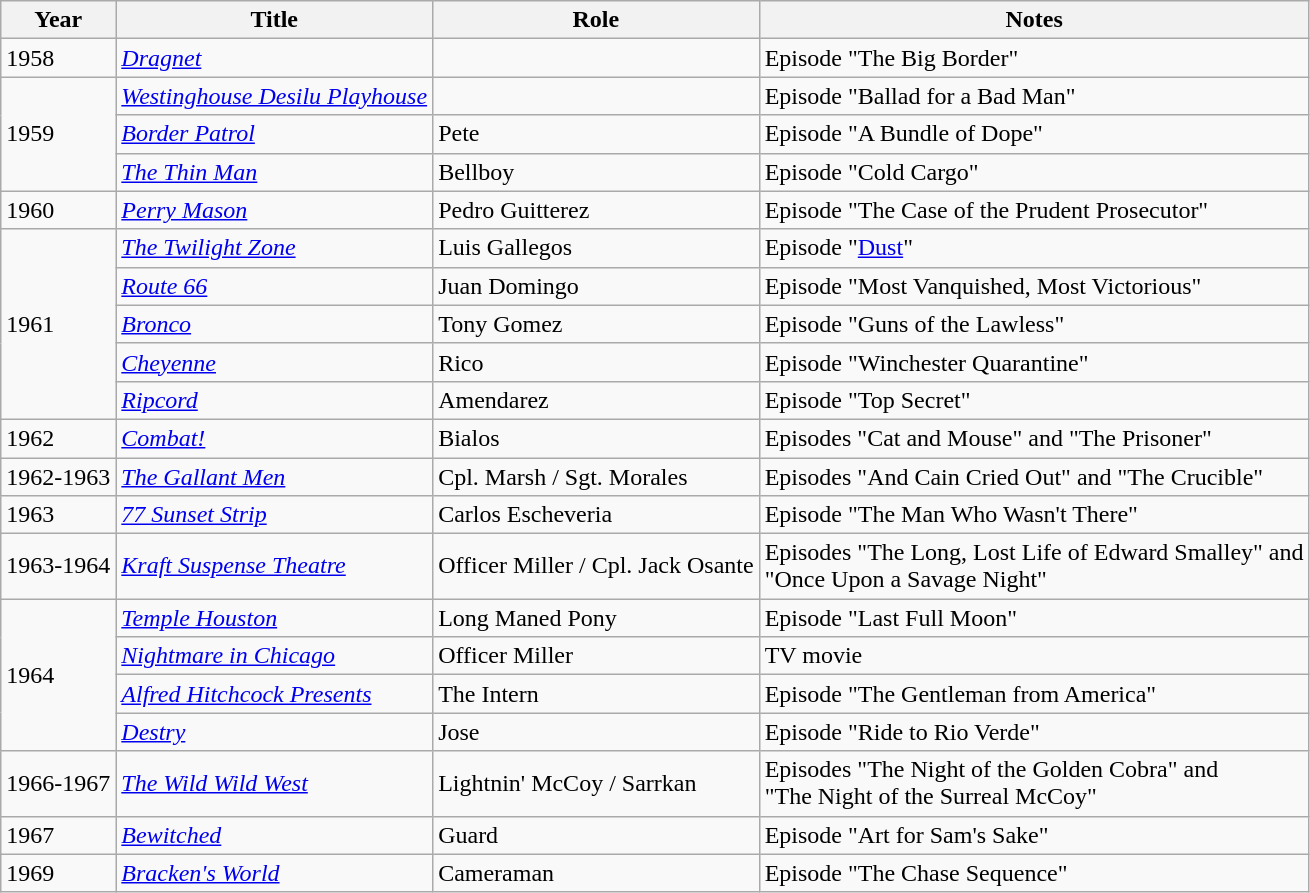<table class="wikitable">
<tr>
<th>Year</th>
<th>Title</th>
<th>Role</th>
<th>Notes</th>
</tr>
<tr>
<td>1958</td>
<td><em><a href='#'>Dragnet</a></em></td>
<td></td>
<td>Episode "The Big Border"</td>
</tr>
<tr>
<td rowspan=3>1959</td>
<td><em><a href='#'>Westinghouse Desilu Playhouse</a></em></td>
<td></td>
<td>Episode "Ballad for a Bad Man"</td>
</tr>
<tr>
<td><em><a href='#'>Border Patrol</a></em></td>
<td>Pete</td>
<td>Episode "A Bundle of Dope"</td>
</tr>
<tr>
<td><em><a href='#'>The Thin Man</a></em></td>
<td>Bellboy</td>
<td>Episode "Cold Cargo"</td>
</tr>
<tr>
<td>1960</td>
<td><em><a href='#'>Perry Mason</a></em></td>
<td>Pedro Guitterez</td>
<td>Episode "The Case of the Prudent Prosecutor"</td>
</tr>
<tr>
<td rowspan=5>1961</td>
<td><em><a href='#'>The Twilight Zone</a></em></td>
<td>Luis Gallegos</td>
<td>Episode "<a href='#'>Dust</a>"</td>
</tr>
<tr>
<td><em><a href='#'>Route 66</a></em></td>
<td>Juan Domingo</td>
<td>Episode "Most Vanquished, Most Victorious"</td>
</tr>
<tr>
<td><em><a href='#'>Bronco</a></em></td>
<td>Tony Gomez</td>
<td>Episode "Guns of the Lawless"</td>
</tr>
<tr>
<td><em><a href='#'>Cheyenne</a></em></td>
<td>Rico</td>
<td>Episode "Winchester Quarantine"</td>
</tr>
<tr>
<td><em><a href='#'>Ripcord</a></em></td>
<td>Amendarez</td>
<td>Episode "Top Secret"</td>
</tr>
<tr>
<td>1962</td>
<td><em><a href='#'>Combat!</a></em></td>
<td>Bialos</td>
<td>Episodes "Cat and Mouse" and "The Prisoner"</td>
</tr>
<tr>
<td>1962-1963</td>
<td><em><a href='#'>The Gallant Men</a></em></td>
<td>Cpl. Marsh / Sgt. Morales</td>
<td>Episodes "And Cain Cried Out" and "The Crucible"</td>
</tr>
<tr>
<td>1963</td>
<td><em><a href='#'>77 Sunset Strip</a></em></td>
<td>Carlos Escheveria</td>
<td>Episode "The Man Who Wasn't There"</td>
</tr>
<tr>
<td>1963-1964</td>
<td><em><a href='#'>Kraft Suspense Theatre</a></em></td>
<td>Officer Miller / Cpl. Jack Osante</td>
<td>Episodes "The Long, Lost Life of Edward Smalley" and<br>"Once Upon a Savage Night"</td>
</tr>
<tr>
<td rowspan=4>1964</td>
<td><em><a href='#'>Temple Houston</a></em></td>
<td>Long Maned Pony</td>
<td>Episode "Last Full Moon"</td>
</tr>
<tr>
<td><em><a href='#'>Nightmare in Chicago</a></em></td>
<td>Officer Miller</td>
<td>TV movie</td>
</tr>
<tr>
<td><em><a href='#'>Alfred Hitchcock Presents</a></em></td>
<td>The Intern</td>
<td>Episode "The Gentleman from America"</td>
</tr>
<tr>
<td><em><a href='#'>Destry</a></em></td>
<td>Jose</td>
<td>Episode "Ride to Rio Verde"</td>
</tr>
<tr>
<td>1966-1967</td>
<td><em><a href='#'>The Wild Wild West</a></em></td>
<td>Lightnin' McCoy / Sarrkan</td>
<td>Episodes "The Night of the Golden Cobra" and<br>"The Night of the Surreal McCoy"</td>
</tr>
<tr>
<td>1967</td>
<td><em><a href='#'>Bewitched</a></em></td>
<td>Guard</td>
<td>Episode "Art for Sam's Sake"</td>
</tr>
<tr>
<td>1969</td>
<td><em><a href='#'>Bracken's World</a></em></td>
<td>Cameraman</td>
<td>Episode "The Chase Sequence"</td>
</tr>
</table>
